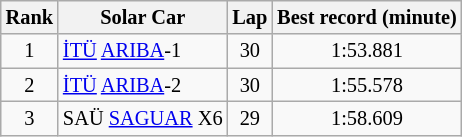<table class="wikitable sortable centre" style="font-size: 85%;">
<tr>
<th>Rank</th>
<th>Solar Car</th>
<th>Lap</th>
<th>Best record (minute)</th>
</tr>
<tr align="center">
<td>1</td>
<td align="left"><a href='#'>İTÜ</a> <a href='#'>ARIBA</a>-1</td>
<td>30</td>
<td>1:53.881</td>
</tr>
<tr align="center">
<td>2</td>
<td align="left"><a href='#'>İTÜ</a> <a href='#'>ARIBA</a>-2</td>
<td>30</td>
<td>1:55.578</td>
</tr>
<tr align="center">
<td>3</td>
<td align="left">SAÜ <a href='#'>SAGUAR</a> X6</td>
<td>29</td>
<td>1:58.609</td>
</tr>
</table>
